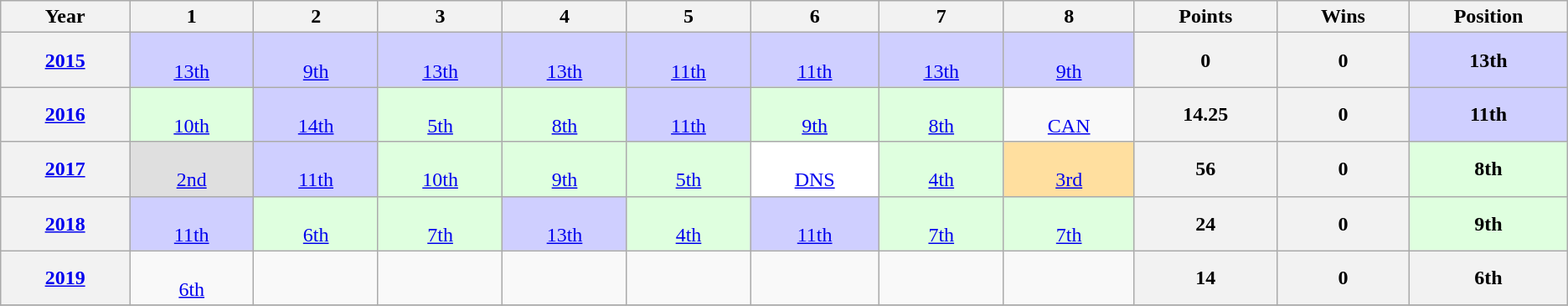<table class="wikitable" style="text-align: center;" style="font-size:small" style="clear:both;">
<tr>
<th width="2%">Year</th>
<th width="2%">1</th>
<th width="2%">2</th>
<th width="2%">3</th>
<th width="2%">4</th>
<th width="2%">5</th>
<th width="2%">6</th>
<th width="2%">7</th>
<th width="2%">8</th>
<th width="2%">Points</th>
<th width="2%">Wins</th>
<th width="2%">Position</th>
</tr>
<tr align=center>
<th><a href='#'>2015</a></th>
<td style="background:#cfcfff;"><br><a href='#'>13th</a></td>
<td style="background:#cfcfff;"><br><a href='#'>9th</a></td>
<td style="background:#cfcfff;"><br><a href='#'>13th</a></td>
<td style="background:#cfcfff;"><br><a href='#'>13th</a></td>
<td style="background:#cfcfff;"><br><a href='#'>11th</a></td>
<td style="background:#cfcfff;"><br><a href='#'>11th</a></td>
<td style="background:#cfcfff;"><br><a href='#'>13th</a></td>
<td style="background:#cfcfff;"><br><a href='#'>9th</a></td>
<th>0</th>
<th>0</th>
<th style="background:#cfcfff;">13th</th>
</tr>
<tr align=center>
<th><a href='#'>2016</a></th>
<td style="background:#dfffdf;"><br><a href='#'>10th</a></td>
<td style="background:#cfcfff;"><br><a href='#'>14th</a></td>
<td style="background:#dfffdf;"><br><a href='#'>5th</a></td>
<td style="background:#dfffdf;"><br><a href='#'>8th</a></td>
<td style="background:#cfcfff;"><br><a href='#'>11th</a></td>
<td style="background:#dfffdf;"><br><a href='#'>9th</a></td>
<td style="background:#dfffdf;"><br><a href='#'>8th</a></td>
<td><br><a href='#'>CAN</a></td>
<th>14.25</th>
<th>0</th>
<th style="background:#cfcfff;">11th</th>
</tr>
<tr align=center>
<th><a href='#'>2017</a></th>
<td style="background:#dfdfdf;"><br><a href='#'>2nd</a></td>
<td style="background:#cfcfff;"><br><a href='#'>11th</a></td>
<td style="background:#dfffdf;"><br><a href='#'>10th</a></td>
<td style="background:#dfffdf;"><br><a href='#'>9th</a></td>
<td style="background:#dfffdf;"><br><a href='#'>5th</a></td>
<td style="background:#FFFFFF;"><br><a href='#'>DNS</a></td>
<td style="background:#dfffdf;"><br><a href='#'>4th</a></td>
<td style="background:#ffdf9f;"><br><a href='#'>3rd</a></td>
<th>56</th>
<th>0</th>
<th style="background:#dfffdf;">8th</th>
</tr>
<tr align=center>
<th><a href='#'>2018</a></th>
<td style="background:#cfcfff;"><br><a href='#'>11th</a></td>
<td style="background:#dfffdf;"><br><a href='#'>6th</a></td>
<td style="background:#dfffdf;"><br><a href='#'>7th</a></td>
<td style="background:#cfcfff;"><br><a href='#'>13th</a></td>
<td style="background:#dfffdf;"><br><a href='#'>4th</a></td>
<td style="background:#cfcfff;"><br><a href='#'>11th</a></td>
<td style="background:#dfffdf;"><br><a href='#'>7th</a></td>
<td style="background:#dfffdf;"><br><a href='#'>7th</a></td>
<th>24</th>
<th>0</th>
<th style="background:#dfffdf;">9th</th>
</tr>
<tr>
<th><a href='#'>2019</a></th>
<td><br>       <a href='#'>6th</a></td>
<td></td>
<td></td>
<td></td>
<td></td>
<td></td>
<td></td>
<td></td>
<th>14</th>
<th>0</th>
<th>6th</th>
</tr>
<tr>
</tr>
</table>
